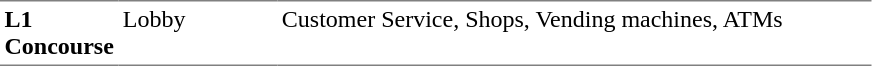<table table border=0 cellspacing=0 cellpadding=3>
<tr>
<td style="border-bottom:solid 1px gray; border-top:solid 1px gray;" valign=top width=50><strong>L1<br>Concourse</strong></td>
<td style="border-bottom:solid 1px gray; border-top:solid 1px gray;" valign=top width=100>Lobby</td>
<td style="border-bottom:solid 1px gray; border-top:solid 1px gray;" valign=top width=390>Customer Service, Shops, Vending machines, ATMs</td>
</tr>
</table>
